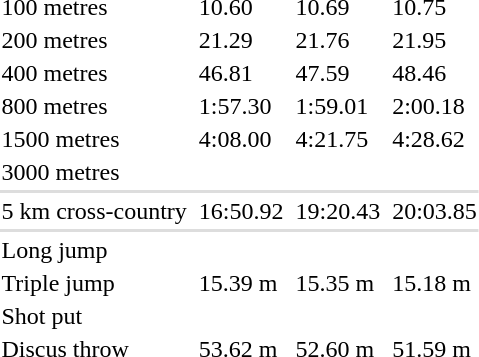<table>
<tr>
<td>100 metres</td>
<td></td>
<td>10.60</td>
<td></td>
<td>10.69</td>
<td></td>
<td>10.75</td>
</tr>
<tr>
<td>200 metres</td>
<td></td>
<td>21.29</td>
<td></td>
<td>21.76</td>
<td></td>
<td>21.95</td>
</tr>
<tr>
<td>400 metres</td>
<td></td>
<td>46.81</td>
<td></td>
<td>47.59</td>
<td></td>
<td>48.46</td>
</tr>
<tr>
<td>800 metres</td>
<td></td>
<td>1:57.30</td>
<td></td>
<td>1:59.01</td>
<td></td>
<td>2:00.18</td>
</tr>
<tr>
<td>1500 metres</td>
<td></td>
<td>4:08.00</td>
<td></td>
<td>4:21.75</td>
<td></td>
<td>4:28.62</td>
</tr>
<tr>
<td>3000 metres</td>
<td></td>
<td></td>
<td></td>
<td></td>
<td></td>
<td></td>
</tr>
<tr>
<td bgcolor="#dddddd" colspan="7"></td>
</tr>
<tr>
<td>5 km cross-country</td>
<td></td>
<td>16:50.92</td>
<td></td>
<td>19:20.43</td>
<td></td>
<td>20:03.85</td>
</tr>
<tr>
<td bgcolor="#dddddd" colspan="7"></td>
</tr>
<tr>
<td>Long jump</td>
<td></td>
<td></td>
<td></td>
<td></td>
<td></td>
<td></td>
</tr>
<tr>
<td>Triple jump</td>
<td></td>
<td>15.39 m</td>
<td></td>
<td>15.35 m</td>
<td></td>
<td>15.18 m</td>
</tr>
<tr>
<td>Shot put</td>
<td></td>
<td></td>
<td></td>
<td></td>
<td></td>
<td></td>
</tr>
<tr>
<td>Discus throw</td>
<td></td>
<td>53.62 m</td>
<td></td>
<td>52.60 m</td>
<td></td>
<td>51.59 m</td>
</tr>
</table>
